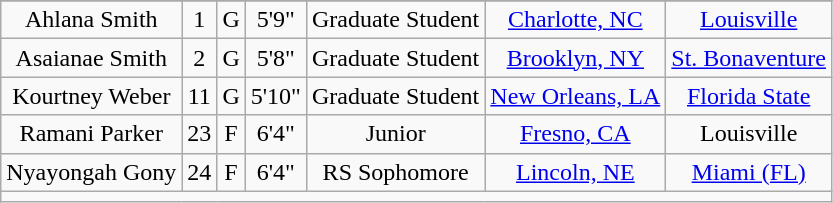<table class="wikitable sortable" style="text-align: center">
<tr align=center>
</tr>
<tr>
<td>Ahlana Smith</td>
<td>1</td>
<td>G</td>
<td>5'9"</td>
<td>Graduate Student</td>
<td><a href='#'>Charlotte, NC</a></td>
<td><a href='#'>Louisville</a></td>
</tr>
<tr>
<td>Asaianae Smith</td>
<td>2</td>
<td>G</td>
<td>5'8"</td>
<td>Graduate Student</td>
<td><a href='#'>Brooklyn, NY</a></td>
<td><a href='#'>St. Bonaventure</a></td>
</tr>
<tr>
<td>Kourtney Weber</td>
<td>11</td>
<td>G</td>
<td>5'10"</td>
<td>Graduate Student</td>
<td><a href='#'>New Orleans, LA</a></td>
<td><a href='#'>Florida State</a></td>
</tr>
<tr>
<td>Ramani Parker</td>
<td>23</td>
<td>F</td>
<td>6'4"</td>
<td>Junior</td>
<td><a href='#'>Fresno, CA</a></td>
<td>Louisville</td>
</tr>
<tr>
<td>Nyayongah Gony</td>
<td>24</td>
<td>F</td>
<td>6'4"</td>
<td>RS Sophomore</td>
<td><a href='#'>Lincoln, NE</a></td>
<td><a href='#'>Miami (FL)</a></td>
</tr>
<tr>
<td colspan=7></td>
</tr>
</table>
